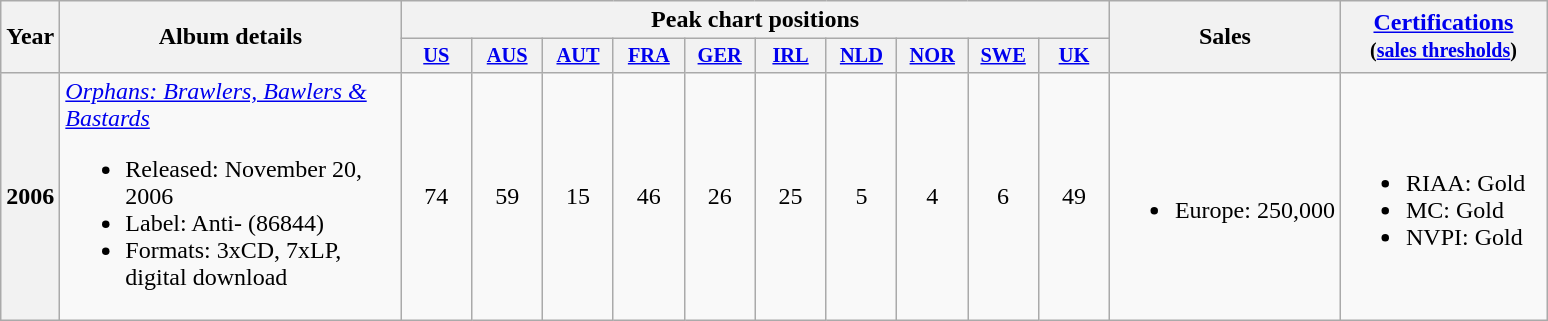<table class="wikitable" style="text-align:left;">
<tr>
<th scope="col" rowspan="2">Year</th>
<th scope="col" rowspan="2" style="width:220px">Album details</th>
<th scope="col" colspan="10" style="width:260px">Peak chart positions</th>
<th scope="col" rowspan="2">Sales</th>
<th scope="col" rowspan="2" style="width:130px"><a href='#'>Certifications</a><br><small>(<a href='#'>sales thresholds</a>)</small></th>
</tr>
<tr>
<th scope="col" style="width:3em;font-size:85%"><a href='#'>US</a><br></th>
<th scope="col" style="width:3em;font-size:85%"><a href='#'>AUS</a><br></th>
<th scope="col" style="width:3em;font-size:85%"><a href='#'>AUT</a><br></th>
<th scope="col" style="width:3em;font-size:85%"><a href='#'>FRA</a><br></th>
<th scope="col" style="width:3em;font-size:85%"><a href='#'>GER</a><br></th>
<th scope="col" style="width:3em;font-size:85%"><a href='#'>IRL</a><br></th>
<th scope="col" style="width:3em;font-size:85%"><a href='#'>NLD</a><br></th>
<th scope="col" style="width:3em;font-size:85%"><a href='#'>NOR</a><br></th>
<th scope="col" style="width:3em;font-size:85%"><a href='#'>SWE</a><br></th>
<th scope="col" style="width:3em;font-size:85%"><a href='#'>UK</a><br></th>
</tr>
<tr>
<th scope="row">2006</th>
<td><em><a href='#'>Orphans: Brawlers, Bawlers & Bastards</a></em><br><ul><li>Released: November 20, 2006</li><li>Label: Anti- (86844)</li><li>Formats: 3xCD, 7xLP, digital download</li></ul></td>
<td style="text-align:center;">74</td>
<td style="text-align:center;">59</td>
<td style="text-align:center;">15</td>
<td style="text-align:center;">46</td>
<td style="text-align:center;">26</td>
<td style="text-align:center;">25</td>
<td style="text-align:center;">5</td>
<td style="text-align:center;">4</td>
<td style="text-align:center;">6</td>
<td style="text-align:center;">49</td>
<td><br><ul><li>Europe: 250,000</li></ul></td>
<td><br><ul><li>RIAA: Gold</li><li>MC: Gold</li><li>NVPI: Gold</li></ul></td>
</tr>
</table>
